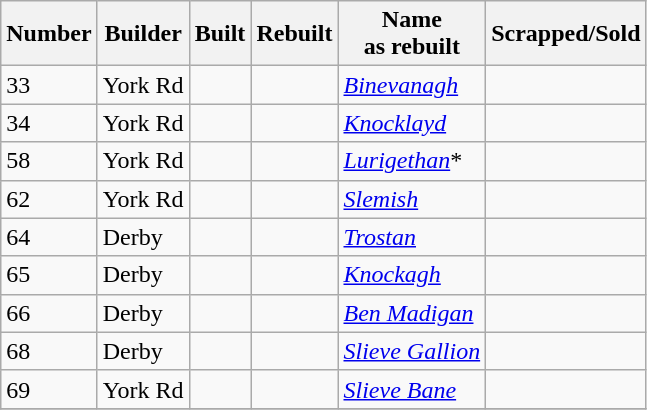<table class="wikitable sortable">
<tr>
<th>Number</th>
<th>Builder</th>
<th>Built</th>
<th>Rebuilt</th>
<th>Name<br>as rebuilt</th>
<th>Scrapped/Sold</th>
</tr>
<tr>
<td>33</td>
<td>York Rd</td>
<td></td>
<td></td>
<td><em><a href='#'>Binevanagh</a></em></td>
<td></td>
</tr>
<tr>
<td>34</td>
<td>York Rd</td>
<td></td>
<td></td>
<td><em><a href='#'>Knocklayd</a></em></td>
<td></td>
</tr>
<tr>
<td>58</td>
<td>York Rd</td>
<td></td>
<td></td>
<td><em><a href='#'>Lurigethan</a></em>*</td>
<td></td>
</tr>
<tr>
<td>62</td>
<td>York Rd</td>
<td></td>
<td></td>
<td><em><a href='#'>Slemish</a></em></td>
<td></td>
</tr>
<tr>
<td>64</td>
<td>Derby</td>
<td></td>
<td></td>
<td><em><a href='#'>Trostan</a></em></td>
<td></td>
</tr>
<tr>
<td>65</td>
<td>Derby</td>
<td></td>
<td></td>
<td><em><a href='#'>Knockagh</a></em></td>
<td></td>
</tr>
<tr>
<td>66</td>
<td>Derby</td>
<td></td>
<td></td>
<td><em><a href='#'>Ben Madigan</a></em></td>
<td></td>
</tr>
<tr>
<td>68</td>
<td>Derby</td>
<td></td>
<td></td>
<td><em><a href='#'>Slieve Gallion</a></em></td>
<td></td>
</tr>
<tr>
<td>69</td>
<td>York Rd</td>
<td></td>
<td></td>
<td><em><a href='#'>Slieve Bane</a></em></td>
<td></td>
</tr>
<tr>
</tr>
</table>
